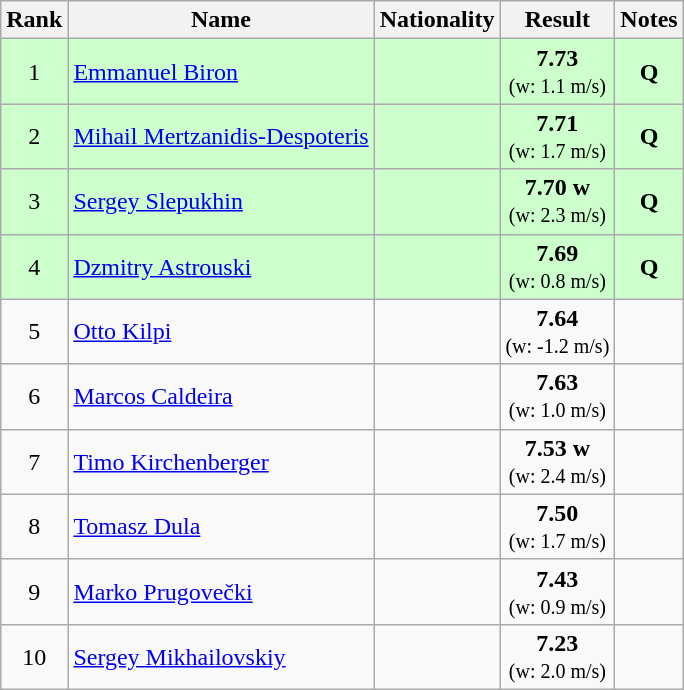<table class="wikitable sortable" style="text-align:center">
<tr>
<th>Rank</th>
<th>Name</th>
<th>Nationality</th>
<th>Result</th>
<th>Notes</th>
</tr>
<tr bgcolor=ccffcc>
<td>1</td>
<td align=left><a href='#'>Emmanuel Biron</a></td>
<td align=left></td>
<td><strong>7.73</strong><br><small>(w: 1.1 m/s)</small></td>
<td><strong>Q</strong></td>
</tr>
<tr bgcolor=ccffcc>
<td>2</td>
<td align=left><a href='#'>Mihail Mertzanidis-Despoteris</a></td>
<td align=left></td>
<td><strong>7.71</strong><br><small>(w: 1.7 m/s)</small></td>
<td><strong>Q</strong></td>
</tr>
<tr bgcolor=ccffcc>
<td>3</td>
<td align=left><a href='#'>Sergey Slepukhin</a></td>
<td align=left></td>
<td><strong>7.70</strong> <strong>w</strong><br><small>(w: 2.3 m/s)</small></td>
<td><strong>Q</strong></td>
</tr>
<tr bgcolor=ccffcc>
<td>4</td>
<td align=left><a href='#'>Dzmitry Astrouski</a></td>
<td align=left></td>
<td><strong>7.69</strong><br><small>(w: 0.8 m/s)</small></td>
<td><strong>Q</strong></td>
</tr>
<tr>
<td>5</td>
<td align=left><a href='#'>Otto Kilpi</a></td>
<td align=left></td>
<td><strong>7.64</strong><br><small>(w: -1.2 m/s)</small></td>
<td></td>
</tr>
<tr>
<td>6</td>
<td align=left><a href='#'>Marcos Caldeira</a></td>
<td align=left></td>
<td><strong>7.63</strong><br><small>(w: 1.0 m/s)</small></td>
<td></td>
</tr>
<tr>
<td>7</td>
<td align=left><a href='#'>Timo Kirchenberger</a></td>
<td align=left></td>
<td><strong>7.53</strong> <strong>w</strong><br><small>(w: 2.4 m/s)</small></td>
<td></td>
</tr>
<tr>
<td>8</td>
<td align=left><a href='#'>Tomasz Dula</a></td>
<td align=left></td>
<td><strong>7.50</strong><br><small>(w: 1.7 m/s)</small></td>
<td></td>
</tr>
<tr>
<td>9</td>
<td align=left><a href='#'>Marko Prugovečki</a></td>
<td align=left></td>
<td><strong>7.43</strong><br><small>(w: 0.9 m/s)</small></td>
<td></td>
</tr>
<tr>
<td>10</td>
<td align=left><a href='#'>Sergey Mikhailovskiy</a></td>
<td align=left></td>
<td><strong>7.23</strong><br><small>(w: 2.0 m/s)</small></td>
<td></td>
</tr>
</table>
